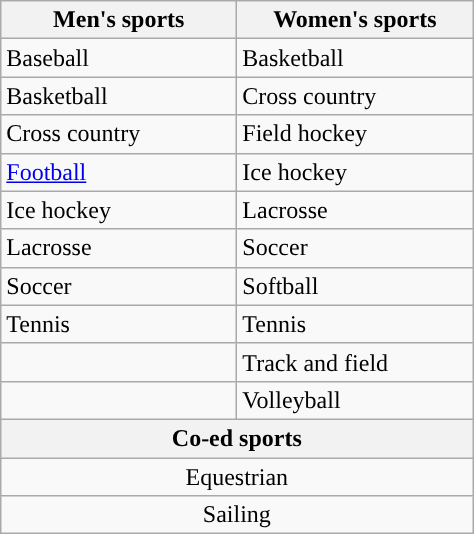<table class="wikitable" style=" ">
<tr>
<th width=150px>Men's sports</th>
<th width=150px>Women's sports</th>
</tr>
<tr>
<td>Baseball</td>
<td>Basketball</td>
</tr>
<tr>
<td>Basketball</td>
<td>Cross country</td>
</tr>
<tr>
<td>Cross country</td>
<td>Field hockey</td>
</tr>
<tr>
<td><a href='#'>Football</a></td>
<td>Ice hockey</td>
</tr>
<tr>
<td>Ice hockey</td>
<td>Lacrosse</td>
</tr>
<tr>
<td>Lacrosse</td>
<td>Soccer</td>
</tr>
<tr>
<td>Soccer</td>
<td>Softball</td>
</tr>
<tr>
<td>Tennis</td>
<td>Tennis</td>
</tr>
<tr>
<td></td>
<td>Track and field</td>
</tr>
<tr>
<td></td>
<td>Volleyball</td>
</tr>
<tr>
<th colspan="2">Co-ed sports</th>
</tr>
<tr style="text-align:center">
<td colspan="2">Equestrian</td>
</tr>
<tr style="text-align:center">
<td colspan="2">Sailing</td>
</tr>
</table>
